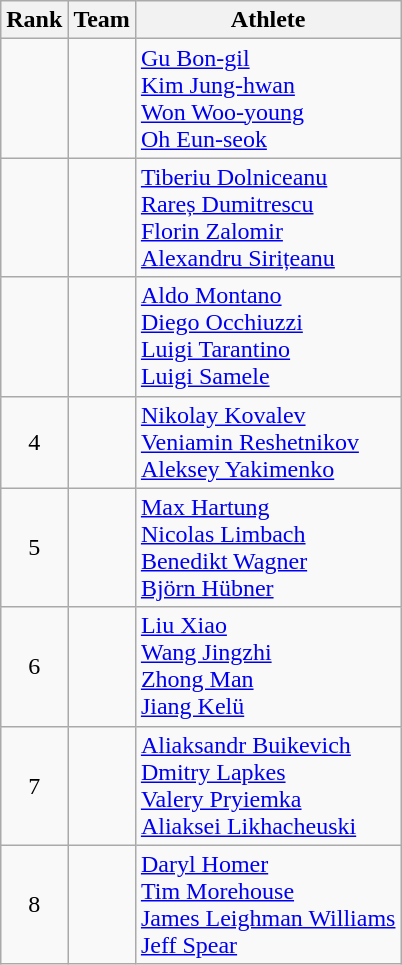<table class="wikitable sortable" style="text-align:center">
<tr>
<th>Rank</th>
<th>Team</th>
<th class="unsortable">Athlete</th>
</tr>
<tr>
<td></td>
<td align="left"></td>
<td align="left"><a href='#'>Gu Bon-gil</a><br><a href='#'>Kim Jung-hwan</a><br><a href='#'>Won Woo-young</a><br><a href='#'>Oh Eun-seok</a></td>
</tr>
<tr>
<td></td>
<td align="left"></td>
<td align="left"><a href='#'>Tiberiu Dolniceanu</a><br><a href='#'>Rareș Dumitrescu</a><br><a href='#'>Florin Zalomir</a><br><a href='#'>Alexandru Sirițeanu</a></td>
</tr>
<tr>
<td></td>
<td align="left"></td>
<td align="left"><a href='#'>Aldo Montano</a><br><a href='#'>Diego Occhiuzzi</a><br><a href='#'>Luigi Tarantino</a><br><a href='#'>Luigi Samele</a></td>
</tr>
<tr>
<td>4</td>
<td align="left"></td>
<td align="left"><a href='#'>Nikolay Kovalev</a><br><a href='#'>Veniamin Reshetnikov</a><br><a href='#'>Aleksey Yakimenko</a></td>
</tr>
<tr>
<td>5</td>
<td align="left"></td>
<td align="left"><a href='#'>Max Hartung</a><br><a href='#'>Nicolas Limbach</a><br><a href='#'>Benedikt Wagner</a><br><a href='#'>Björn Hübner</a></td>
</tr>
<tr>
<td>6</td>
<td align="left"></td>
<td align="left"><a href='#'>Liu Xiao</a><br><a href='#'>Wang Jingzhi</a><br><a href='#'>Zhong Man</a><br><a href='#'>Jiang Kelü</a></td>
</tr>
<tr>
<td>7</td>
<td align="left"></td>
<td align="left"><a href='#'>Aliaksandr Buikevich</a><br><a href='#'>Dmitry Lapkes</a><br><a href='#'>Valery Pryiemka</a><br><a href='#'>Aliaksei Likhacheuski</a></td>
</tr>
<tr>
<td>8</td>
<td align="left"></td>
<td align="left"><a href='#'>Daryl Homer</a><br><a href='#'>Tim Morehouse</a><br><a href='#'>James Leighman Williams</a><br><a href='#'>Jeff Spear</a></td>
</tr>
</table>
